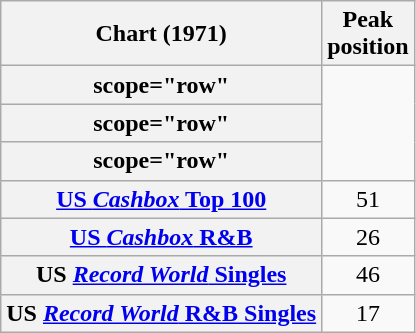<table class="wikitable sortable plainrowheaders">
<tr>
<th scope="col">Chart (1971)</th>
<th scope="col">Peak<br>position</th>
</tr>
<tr>
<th>scope="row" </th>
</tr>
<tr>
<th>scope="row" </th>
</tr>
<tr>
<th>scope="row" </th>
</tr>
<tr>
<th scope="row"><a href='#'>US <em>Cashbox</em> Top 100</a></th>
<td style="text-align:center;">51</td>
</tr>
<tr>
<th scope="row"><a href='#'>US <em>Cashbox</em> R&B</a></th>
<td style="text-align:center;">26</td>
</tr>
<tr>
<th scope="row">US <a href='#'><em>Record World</em> Singles</a></th>
<td style="text-align:center;">46</td>
</tr>
<tr>
<th scope="row">US <a href='#'><em>Record World</em> R&B Singles</a></th>
<td style="text-align:center;">17</td>
</tr>
</table>
